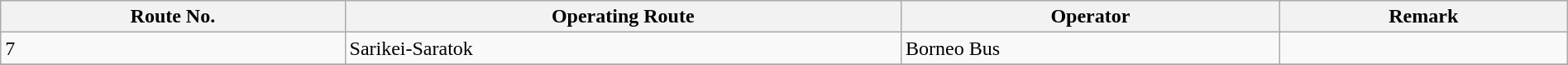<table class="wikitable"  style="width:100%; margin:auto;">
<tr>
<th>Route No.</th>
<th>Operating Route</th>
<th>Operator</th>
<th>Remark</th>
</tr>
<tr>
<td>7</td>
<td>Sarikei-Saratok</td>
<td>Borneo Bus</td>
<td></td>
</tr>
<tr>
</tr>
</table>
